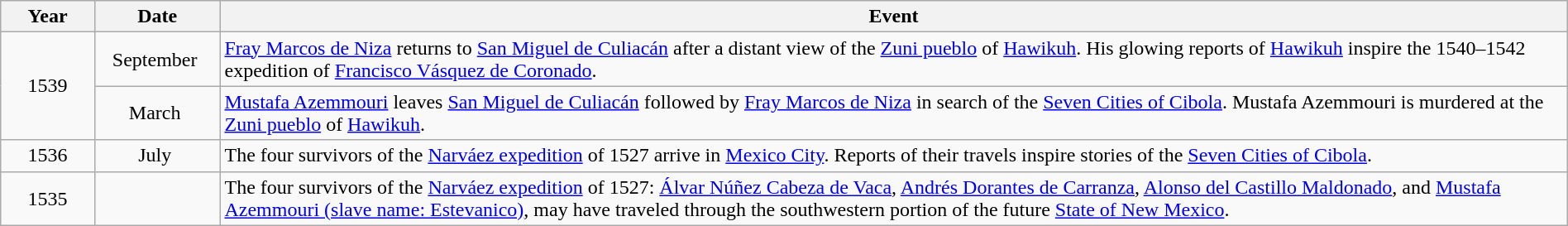<table class="wikitable" style="width:100%;">
<tr>
<th style="width:6%">Year</th>
<th style="width:8%">Date</th>
<th style="width:86%">Event</th>
</tr>
<tr>
<td align=center rowspan=2>1539</td>
<td align=center>September </td>
<td><a href='#'>Fray Marcos de Niza</a> returns to <a href='#'>San Miguel de Culiacán</a> after a distant view of the <a href='#'>Zuni pueblo</a> of <a href='#'>Hawikuh</a>.  His glowing reports of <a href='#'>Hawikuh</a> inspire the 1540–1542 expedition of <a href='#'>Francisco Vásquez de Coronado</a>.</td>
</tr>
<tr>
<td align=center>March </td>
<td><a href='#'>Mustafa Azemmouri</a> leaves <a href='#'>San Miguel de Culiacán</a> followed by <a href='#'>Fray Marcos de Niza</a> in search of the <a href='#'>Seven Cities of Cibola</a>. Mustafa Azemmouri is murdered at the <a href='#'>Zuni pueblo</a> of <a href='#'>Hawikuh</a>.</td>
</tr>
<tr>
<td align=center rowspan=1>1536</td>
<td align=center>July </td>
<td>The four survivors of the <a href='#'>Narváez expedition</a> of 1527 arrive in <a href='#'>Mexico City</a>.  Reports of their travels inspire stories of the <a href='#'>Seven Cities of Cibola</a>.</td>
</tr>
<tr>
<td align=center rowspan=1>1535</td>
<td align=center> </td>
<td>The four survivors of the <a href='#'>Narváez expedition</a> of 1527: <a href='#'>Álvar Núñez Cabeza de Vaca</a>, <a href='#'>Andrés Dorantes de Carranza</a>, <a href='#'>Alonso del Castillo Maldonado</a>, and <a href='#'>Mustafa Azemmouri (slave name: Estevanico)</a>, may have traveled through the southwestern portion of the future <a href='#'>State of New Mexico</a>.</td>
</tr>
</table>
